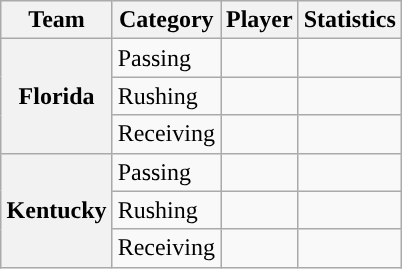<table class="wikitable" style="float:right">
<tr>
<th>Team</th>
<th>Category</th>
<th>Player</th>
<th>Statistics</th>
</tr>
<tr>
<th rowspan=3>Florida</th>
<td>Passing</td>
<td></td>
<td></td>
</tr>
<tr>
<td>Rushing</td>
<td></td>
<td></td>
</tr>
<tr>
<td>Receiving</td>
<td></td>
<td></td>
</tr>
<tr>
<th rowspan=3>Kentucky</th>
<td>Passing</td>
<td></td>
<td></td>
</tr>
<tr>
<td>Rushing</td>
<td></td>
<td></td>
</tr>
<tr>
<td>Receiving</td>
<td></td>
<td></td>
</tr>
</table>
